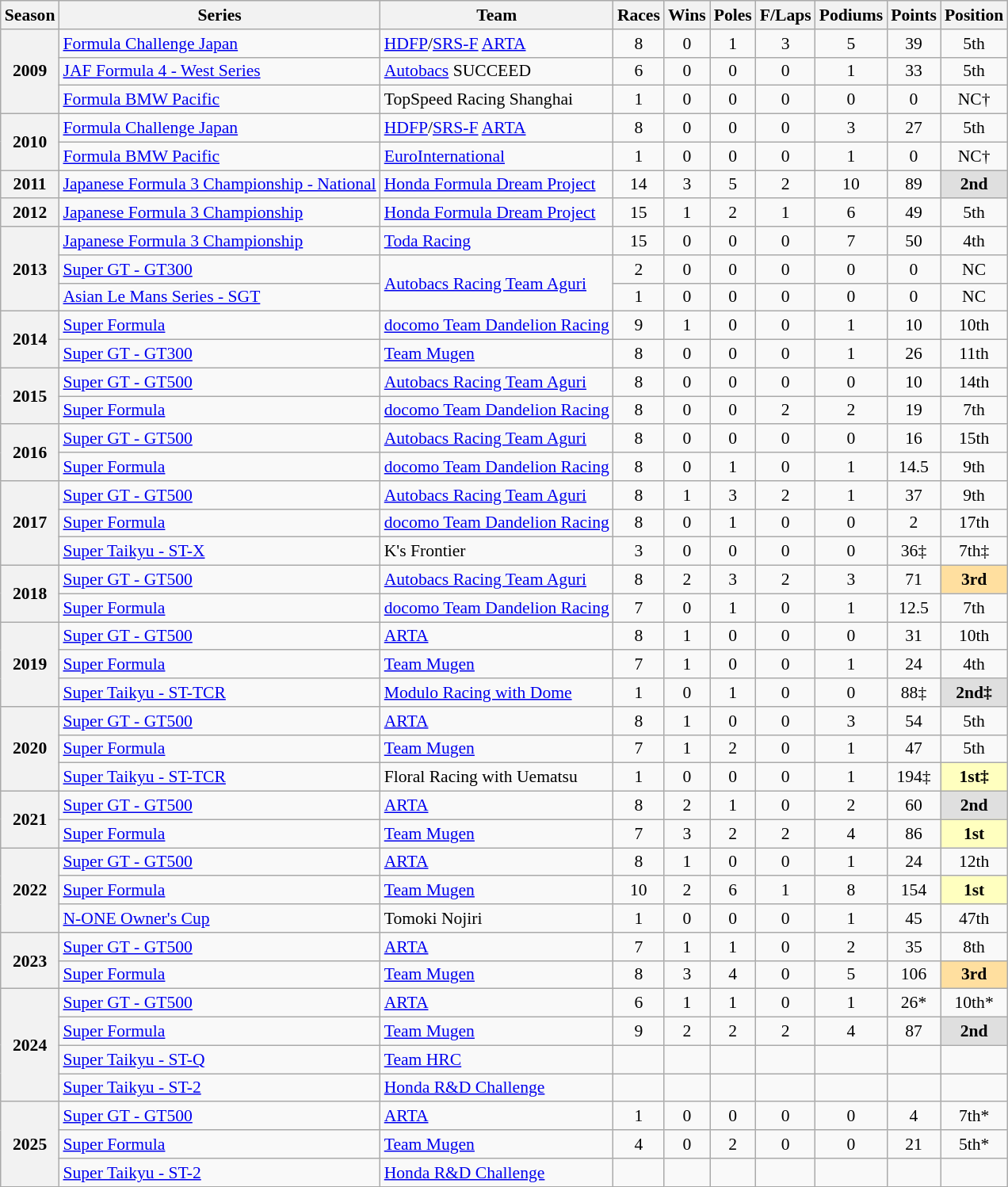<table class="wikitable" style="font-size: 90%; text-align:center">
<tr>
<th>Season</th>
<th>Series</th>
<th>Team</th>
<th>Races</th>
<th>Wins</th>
<th>Poles</th>
<th>F/Laps</th>
<th>Podiums</th>
<th>Points</th>
<th>Position</th>
</tr>
<tr>
<th rowspan="3">2009</th>
<td align="left"><a href='#'>Formula Challenge Japan</a></td>
<td align="left"><a href='#'>HDFP</a>/<a href='#'>SRS-F</a> <a href='#'>ARTA</a></td>
<td>8</td>
<td>0</td>
<td>1</td>
<td>3</td>
<td>5</td>
<td>39</td>
<td>5th</td>
</tr>
<tr>
<td align="left"><a href='#'>JAF Formula 4 - West Series</a></td>
<td align="left"><a href='#'>Autobacs</a> SUCCEED</td>
<td>6</td>
<td>0</td>
<td>0</td>
<td>0</td>
<td>1</td>
<td>33</td>
<td>5th</td>
</tr>
<tr>
<td align="left"><a href='#'>Formula BMW Pacific</a></td>
<td align="left">TopSpeed Racing Shanghai</td>
<td>1</td>
<td>0</td>
<td>0</td>
<td>0</td>
<td>0</td>
<td>0</td>
<td>NC†</td>
</tr>
<tr>
<th rowspan="2">2010</th>
<td align="left"><a href='#'>Formula Challenge Japan</a></td>
<td align="left"><a href='#'>HDFP</a>/<a href='#'>SRS-F</a> <a href='#'>ARTA</a></td>
<td>8</td>
<td>0</td>
<td>0</td>
<td>0</td>
<td>3</td>
<td>27</td>
<td>5th</td>
</tr>
<tr>
<td align="left"><a href='#'>Formula BMW Pacific</a></td>
<td align="left"><a href='#'>EuroInternational</a></td>
<td>1</td>
<td>0</td>
<td>0</td>
<td>0</td>
<td>1</td>
<td>0</td>
<td>NC†</td>
</tr>
<tr>
<th>2011</th>
<td align=left nowrap><a href='#'>Japanese Formula 3 Championship - National</a></td>
<td align=left><a href='#'>Honda Formula Dream Project</a></td>
<td>14</td>
<td>3</td>
<td>5</td>
<td>2</td>
<td>10</td>
<td>89</td>
<td style="background:#DFDFDF"><strong>2nd</strong></td>
</tr>
<tr>
<th>2012</th>
<td align=left><a href='#'>Japanese Formula 3 Championship</a></td>
<td align=left><a href='#'>Honda Formula Dream Project</a></td>
<td>15</td>
<td>1</td>
<td>2</td>
<td>1</td>
<td>6</td>
<td>49</td>
<td>5th</td>
</tr>
<tr>
<th rowspan="3">2013</th>
<td align=left><a href='#'>Japanese Formula 3 Championship</a></td>
<td align=left><a href='#'>Toda Racing</a></td>
<td>15</td>
<td>0</td>
<td>0</td>
<td>0</td>
<td>7</td>
<td>50</td>
<td>4th</td>
</tr>
<tr>
<td align=left><a href='#'>Super GT - GT300</a></td>
<td rowspan="2" align="left"><a href='#'>Autobacs Racing Team Aguri</a></td>
<td>2</td>
<td>0</td>
<td>0</td>
<td>0</td>
<td>0</td>
<td>0</td>
<td>NC</td>
</tr>
<tr>
<td align=left><a href='#'>Asian Le Mans Series - SGT</a></td>
<td>1</td>
<td>0</td>
<td>0</td>
<td>0</td>
<td>0</td>
<td>0</td>
<td>NC</td>
</tr>
<tr>
<th rowspan=2>2014</th>
<td align=left><a href='#'>Super Formula</a></td>
<td align=left nowrap><a href='#'>docomo Team Dandelion Racing</a></td>
<td>9</td>
<td>1</td>
<td>0</td>
<td>0</td>
<td>1</td>
<td>10</td>
<td>10th</td>
</tr>
<tr>
<td align=left><a href='#'>Super GT - GT300</a></td>
<td align=left><a href='#'>Team Mugen</a></td>
<td>8</td>
<td>0</td>
<td>0</td>
<td>0</td>
<td>1</td>
<td>26</td>
<td>11th</td>
</tr>
<tr>
<th rowspan="2">2015</th>
<td align="left"><a href='#'>Super GT - GT500</a></td>
<td align="left"><a href='#'>Autobacs Racing Team Aguri</a></td>
<td>8</td>
<td>0</td>
<td>0</td>
<td>0</td>
<td>0</td>
<td>10</td>
<td>14th</td>
</tr>
<tr>
<td align="left"><a href='#'>Super Formula</a></td>
<td align="left"><a href='#'>docomo Team Dandelion Racing</a></td>
<td>8</td>
<td>0</td>
<td>0</td>
<td>2</td>
<td>2</td>
<td>19</td>
<td>7th</td>
</tr>
<tr>
<th rowspan="2">2016</th>
<td align="left"><a href='#'>Super GT - GT500</a></td>
<td align="left"><a href='#'>Autobacs Racing Team Aguri</a></td>
<td>8</td>
<td>0</td>
<td>0</td>
<td>0</td>
<td>0</td>
<td>16</td>
<td>15th</td>
</tr>
<tr>
<td align="left"><a href='#'>Super Formula</a></td>
<td align="left"><a href='#'>docomo Team Dandelion Racing</a></td>
<td>8</td>
<td>0</td>
<td>1</td>
<td>0</td>
<td>1</td>
<td>14.5</td>
<td>9th</td>
</tr>
<tr>
<th rowspan="3">2017</th>
<td align="left"><a href='#'>Super GT - GT500</a></td>
<td align="left"><a href='#'>Autobacs Racing Team Aguri</a></td>
<td>8</td>
<td>1</td>
<td>3</td>
<td>2</td>
<td>1</td>
<td>37</td>
<td>9th</td>
</tr>
<tr>
<td align="left"><a href='#'>Super Formula</a></td>
<td align="left"><a href='#'>docomo Team Dandelion Racing</a></td>
<td>8</td>
<td>0</td>
<td>1</td>
<td>0</td>
<td>0</td>
<td>2</td>
<td>17th</td>
</tr>
<tr>
<td align=left><a href='#'>Super Taikyu - ST-X</a></td>
<td align=left>K's Frontier</td>
<td>3</td>
<td>0</td>
<td>0</td>
<td>0</td>
<td>0</td>
<td>36‡</td>
<td>7th‡</td>
</tr>
<tr>
<th rowspan=2>2018</th>
<td align=left><a href='#'>Super GT - GT500</a></td>
<td align=left><a href='#'>Autobacs Racing Team Aguri</a></td>
<td>8</td>
<td>2</td>
<td>3</td>
<td>2</td>
<td>3</td>
<td>71</td>
<td style="background:#FFDF9F"><strong>3rd</strong></td>
</tr>
<tr>
<td align=left><a href='#'>Super Formula</a></td>
<td align=left><a href='#'>docomo Team Dandelion Racing</a></td>
<td>7</td>
<td>0</td>
<td>1</td>
<td>0</td>
<td>1</td>
<td>12.5</td>
<td>7th</td>
</tr>
<tr>
<th rowspan="3">2019</th>
<td align="left"><a href='#'>Super GT - GT500</a></td>
<td align="left"><a href='#'>ARTA</a></td>
<td>8</td>
<td>1</td>
<td>0</td>
<td>0</td>
<td>0</td>
<td>31</td>
<td>10th</td>
</tr>
<tr>
<td align="left"><a href='#'>Super Formula</a></td>
<td align="left"><a href='#'>Team Mugen</a></td>
<td>7</td>
<td>1</td>
<td>0</td>
<td>0</td>
<td>1</td>
<td>24</td>
<td>4th</td>
</tr>
<tr>
<td align=left><a href='#'>Super Taikyu - ST-TCR</a></td>
<td align=left><a href='#'>Modulo Racing with Dome</a></td>
<td>1</td>
<td>0</td>
<td>1</td>
<td>0</td>
<td>0</td>
<td>88‡</td>
<td style="background:#DFDFDF"><strong>2nd‡</strong></td>
</tr>
<tr>
<th rowspan="3">2020</th>
<td align="left"><a href='#'>Super GT - GT500</a></td>
<td align="left"><a href='#'>ARTA</a></td>
<td>8</td>
<td>1</td>
<td>0</td>
<td>0</td>
<td>3</td>
<td>54</td>
<td>5th</td>
</tr>
<tr>
<td align="left"><a href='#'>Super Formula</a></td>
<td align="left"><a href='#'>Team Mugen</a></td>
<td>7</td>
<td>1</td>
<td>2</td>
<td>0</td>
<td>1</td>
<td>47</td>
<td>5th</td>
</tr>
<tr>
<td align=left><a href='#'>Super Taikyu - ST-TCR</a></td>
<td align=left>Floral Racing with Uematsu</td>
<td>1</td>
<td>0</td>
<td>0</td>
<td>0</td>
<td>1</td>
<td>194‡</td>
<td style="background:#FFFFBF;"><strong>1st‡</strong></td>
</tr>
<tr>
<th rowspan="2">2021</th>
<td align="left"><a href='#'>Super GT - GT500</a></td>
<td align="left"><a href='#'>ARTA</a></td>
<td>8</td>
<td>2</td>
<td>1</td>
<td>0</td>
<td>2</td>
<td>60</td>
<td style="background:#DFDFDF"><strong>2nd</strong></td>
</tr>
<tr>
<td align="left"><a href='#'>Super Formula</a></td>
<td align="left"><a href='#'>Team Mugen</a></td>
<td>7</td>
<td>3</td>
<td>2</td>
<td>2</td>
<td>4</td>
<td>86</td>
<td style="background:#FFFFBF;"><strong>1st</strong></td>
</tr>
<tr>
<th rowspan="3">2022</th>
<td align="left"><a href='#'>Super GT - GT500</a></td>
<td align="left"><a href='#'>ARTA</a></td>
<td>8</td>
<td>1</td>
<td>0</td>
<td>0</td>
<td>1</td>
<td>24</td>
<td>12th</td>
</tr>
<tr>
<td align="left"><a href='#'>Super Formula</a></td>
<td align="left"><a href='#'>Team Mugen</a></td>
<td>10</td>
<td>2</td>
<td>6</td>
<td>1</td>
<td>8</td>
<td>154</td>
<td style="background:#FFFFBF;"><strong>1st</strong></td>
</tr>
<tr>
<td align="left"><a href='#'>N-ONE Owner's Cup</a></td>
<td align="left">Tomoki Nojiri</td>
<td>1</td>
<td>0</td>
<td>0</td>
<td>0</td>
<td>1</td>
<td>45</td>
<td>47th</td>
</tr>
<tr>
<th rowspan="2">2023</th>
<td align="left"><a href='#'>Super GT - GT500</a></td>
<td align="left"><a href='#'>ARTA</a></td>
<td>7</td>
<td>1</td>
<td>1</td>
<td>0</td>
<td>2</td>
<td>35</td>
<td>8th</td>
</tr>
<tr>
<td align="left"><a href='#'>Super Formula</a></td>
<td align="left"><a href='#'>Team Mugen</a></td>
<td>8</td>
<td>3</td>
<td>4</td>
<td>0</td>
<td>5</td>
<td>106</td>
<td style="background:#FFDF9F;"><strong>3rd</strong></td>
</tr>
<tr>
<th rowspan="4">2024</th>
<td align="left"><a href='#'>Super GT - GT500</a></td>
<td align=left><a href='#'>ARTA</a></td>
<td>6</td>
<td>1</td>
<td>1</td>
<td>0</td>
<td>1</td>
<td>26*</td>
<td>10th*</td>
</tr>
<tr>
<td align="left"><a href='#'>Super Formula</a></td>
<td align="left"><a href='#'>Team Mugen</a></td>
<td>9</td>
<td>2</td>
<td>2</td>
<td>2</td>
<td>4</td>
<td>87</td>
<td style="background:#DFDFDF;"><strong>2nd</strong></td>
</tr>
<tr>
<td align=left><a href='#'>Super Taikyu - ST-Q</a></td>
<td align=left><a href='#'>Team HRC</a></td>
<td></td>
<td></td>
<td></td>
<td></td>
<td></td>
<td></td>
<td></td>
</tr>
<tr>
<td align=left><a href='#'>Super Taikyu - ST-2</a></td>
<td align=left><a href='#'>Honda R&D Challenge</a></td>
<td></td>
<td></td>
<td></td>
<td></td>
<td></td>
<td></td>
<td></td>
</tr>
<tr>
<th rowspan="3">2025</th>
<td align="left"><a href='#'>Super GT - GT500</a></td>
<td align="left"><a href='#'>ARTA</a></td>
<td>1</td>
<td>0</td>
<td>0</td>
<td>0</td>
<td>0</td>
<td>4</td>
<td>7th*</td>
</tr>
<tr>
<td align="left"><a href='#'>Super Formula</a></td>
<td align="left"><a href='#'>Team Mugen</a></td>
<td>4</td>
<td>0</td>
<td>2</td>
<td>0</td>
<td>0</td>
<td>21</td>
<td>5th*</td>
</tr>
<tr>
<td align="left"><a href='#'>Super Taikyu - ST-2</a></td>
<td align="left"><a href='#'>Honda R&D Challenge</a></td>
<td></td>
<td></td>
<td></td>
<td></td>
<td></td>
<td></td>
<td></td>
</tr>
</table>
